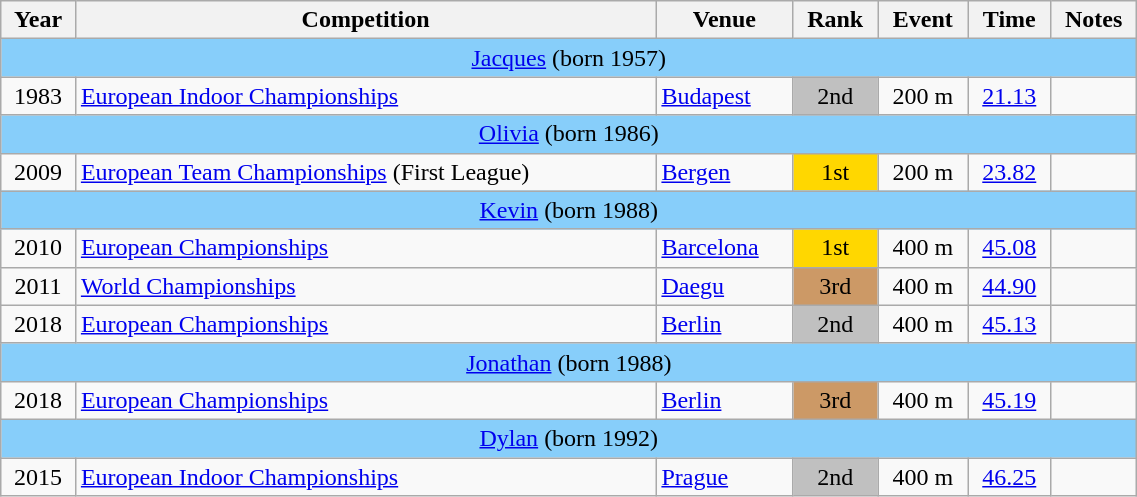<table class="wikitable" width=60% style="font-size:100%; text-align:center;">
<tr>
<th>Year</th>
<th>Competition</th>
<th>Venue</th>
<th>Rank</th>
<th>Event</th>
<th>Time</th>
<th>Notes</th>
</tr>
<tr>
<td bgcolor=LightSkyBlue colspan=7><a href='#'>Jacques</a> (born 1957)</td>
</tr>
<tr>
<td>1983</td>
<td align=left><a href='#'>European Indoor Championships</a></td>
<td align=left> <a href='#'>Budapest</a></td>
<td bgcolor=silver>2nd</td>
<td>200 m</td>
<td><a href='#'>21.13</a></td>
<td></td>
</tr>
<tr>
<td bgcolor=LightSkyBlue colspan=7><a href='#'>Olivia</a> (born 1986)</td>
</tr>
<tr>
<td>2009</td>
<td align=left><a href='#'>European Team Championships</a> (First League)</td>
<td align=left> <a href='#'>Bergen</a></td>
<td bgcolor=gold>1st</td>
<td>200 m</td>
<td><a href='#'>23.82</a></td>
<td></td>
</tr>
<tr>
<td bgcolor=LightSkyBlue colspan=7><a href='#'>Kevin</a> (born 1988)</td>
</tr>
<tr>
<td>2010</td>
<td align=left><a href='#'>European Championships</a></td>
<td align=left> <a href='#'>Barcelona</a></td>
<td bgcolor=gold>1st</td>
<td>400 m</td>
<td><a href='#'>45.08</a></td>
<td></td>
</tr>
<tr>
<td>2011</td>
<td align=left><a href='#'>World Championships</a></td>
<td align=left> <a href='#'>Daegu</a></td>
<td bgcolor=cc9966>3rd</td>
<td>400 m</td>
<td><a href='#'>44.90</a></td>
<td></td>
</tr>
<tr>
<td>2018</td>
<td align=left><a href='#'>European Championships</a></td>
<td align=left> <a href='#'>Berlin</a></td>
<td bgcolor=silver>2nd</td>
<td>400 m</td>
<td><a href='#'>45.13</a></td>
<td></td>
</tr>
<tr>
<td bgcolor=LightSkyBlue colspan=7><a href='#'>Jonathan</a> (born 1988)</td>
</tr>
<tr>
<td>2018</td>
<td align=left><a href='#'>European Championships</a></td>
<td align=left> <a href='#'>Berlin</a></td>
<td bgcolor=cc9966>3rd</td>
<td>400 m</td>
<td><a href='#'>45.19</a></td>
<td></td>
</tr>
<tr>
<td bgcolor=LightSkyBlue colspan=7><a href='#'>Dylan</a> (born 1992)</td>
</tr>
<tr>
<td>2015</td>
<td align=left><a href='#'>European Indoor Championships</a></td>
<td align=left> <a href='#'>Prague</a></td>
<td bgcolor=silver>2nd</td>
<td>400 m</td>
<td><a href='#'>46.25</a></td>
<td></td>
</tr>
</table>
